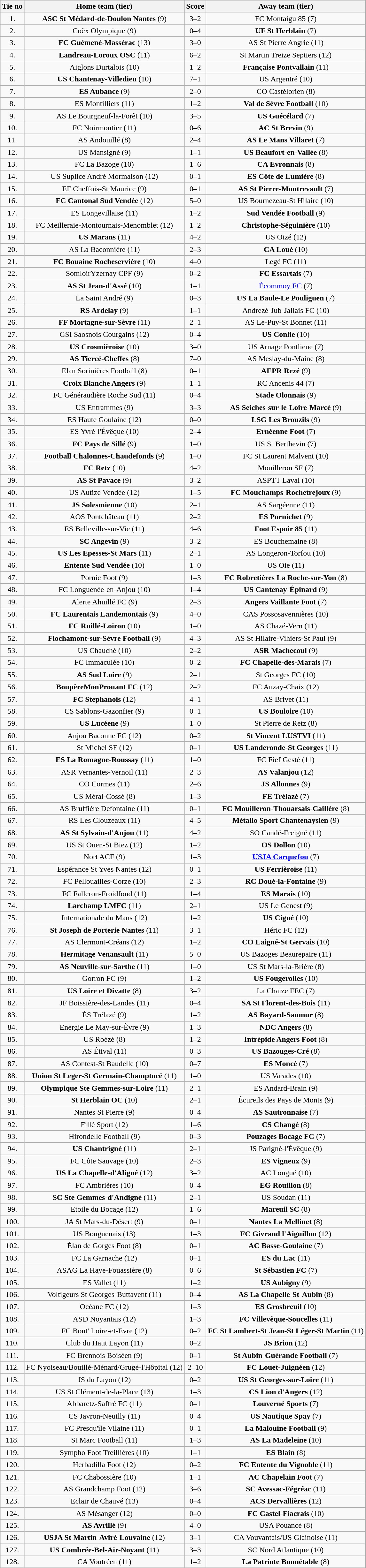<table class="wikitable" style="text-align: center">
<tr>
<th>Tie no</th>
<th>Home team (tier)</th>
<th>Score</th>
<th>Away team (tier)</th>
</tr>
<tr>
<td>1.</td>
<td><strong>ASC St Médard-de-Doulon Nantes</strong> (9)</td>
<td>3–2 </td>
<td>FC Montaigu 85 (7)</td>
</tr>
<tr>
<td>2.</td>
<td>Coëx Olympique (9)</td>
<td>0–4</td>
<td><strong>UF St Herblain</strong> (7)</td>
</tr>
<tr>
<td>3.</td>
<td><strong>FC Guémené-Massérac</strong> (13)</td>
<td>3–0</td>
<td>AS St Pierre Angrie (11)</td>
</tr>
<tr>
<td>4.</td>
<td><strong>Landreau-Loroux OSC</strong> (11)</td>
<td>6–2</td>
<td>St Martin Treize Septiers (12)</td>
</tr>
<tr>
<td>5.</td>
<td>Aiglons Durtalois (10)</td>
<td>1–2 </td>
<td><strong>Française Pontvallain</strong> (11)</td>
</tr>
<tr>
<td>6.</td>
<td><strong>US Chantenay-Villedieu</strong> (10)</td>
<td>7–1</td>
<td>US Argentré (10)</td>
</tr>
<tr>
<td>7.</td>
<td><strong>ES Aubance</strong> (9)</td>
<td>2–0</td>
<td>CO Castélorien (8)</td>
</tr>
<tr>
<td>8.</td>
<td>ES Montilliers (11)</td>
<td>1–2</td>
<td><strong>Val de Sèvre Football</strong> (10)</td>
</tr>
<tr>
<td>9.</td>
<td>AS Le Bourgneuf-la-Forêt (10)</td>
<td>3–5</td>
<td><strong>US Guécélard</strong> (7)</td>
</tr>
<tr>
<td>10.</td>
<td>FC Noirmoutier (11)</td>
<td>0–6</td>
<td><strong>AC St Brevin</strong> (9)</td>
</tr>
<tr>
<td>11.</td>
<td>AS Andouillé (8)</td>
<td>2–4</td>
<td><strong>AS Le Mans Villaret</strong> (7)</td>
</tr>
<tr>
<td>12.</td>
<td>US Mansigné (9)</td>
<td>1–1 </td>
<td><strong>US Beaufort-en-Vallée</strong> (8)</td>
</tr>
<tr>
<td>13.</td>
<td>FC La Bazoge (10)</td>
<td>1–6</td>
<td><strong>CA Evronnais</strong> (8)</td>
</tr>
<tr>
<td>14.</td>
<td>US Suplice André Mormaison (12)</td>
<td>0–1</td>
<td><strong>ES Côte de Lumière</strong> (8)</td>
</tr>
<tr>
<td>15.</td>
<td>EF Cheffois-St Maurice (9)</td>
<td>0–1</td>
<td><strong>AS St Pierre-Montrevault</strong> (7)</td>
</tr>
<tr>
<td>16.</td>
<td><strong>FC Cantonal Sud Vendée</strong> (12)</td>
<td>5–0</td>
<td>US Bournezeau-St Hilaire (10)</td>
</tr>
<tr>
<td>17.</td>
<td>ES Longevillaise (11)</td>
<td>1–2</td>
<td><strong>Sud Vendée Football</strong> (9)</td>
</tr>
<tr>
<td>18.</td>
<td>FC Meilleraie-Montournais-Menomblet (12)</td>
<td>1–2</td>
<td><strong>Christophe-Séguinière</strong> (10)</td>
</tr>
<tr>
<td>19.</td>
<td><strong>US Marans</strong> (11)</td>
<td>4–2 </td>
<td>US Oizé (12)</td>
</tr>
<tr>
<td>20.</td>
<td>AS La Baconnière (11)</td>
<td>2–3 </td>
<td><strong>CA Loué</strong> (10)</td>
</tr>
<tr>
<td>21.</td>
<td><strong>FC Bouaine Rocheservière</strong> (10)</td>
<td>4–0</td>
<td>Legé FC (11)</td>
</tr>
<tr>
<td>22.</td>
<td>SomloirYzernay CPF (9)</td>
<td>0–2</td>
<td><strong>FC Essartais</strong> (7)</td>
</tr>
<tr>
<td>23.</td>
<td><strong>AS St Jean-d'Assé</strong> (10)</td>
<td>1–1 </td>
<td><a href='#'>Écommoy FC</a> (7)</td>
</tr>
<tr>
<td>24.</td>
<td>La Saint André (9)</td>
<td>0–3</td>
<td><strong>US La Baule-Le Pouliguen</strong> (7)</td>
</tr>
<tr>
<td>25.</td>
<td><strong>RS Ardelay</strong> (9)</td>
<td>1–1 </td>
<td>Andrezé-Jub-Jallais FC (10)</td>
</tr>
<tr>
<td>26.</td>
<td><strong>FF Mortagne-sur-Sèvre</strong> (11)</td>
<td>2–1 </td>
<td>AS Le-Puy-St Bonnet (11)</td>
</tr>
<tr>
<td>27.</td>
<td>GSI Saosnois Courgains (12)</td>
<td>0–4</td>
<td><strong>US Conlie</strong> (10)</td>
</tr>
<tr>
<td>28.</td>
<td><strong>US Crosmièroise</strong> (10)</td>
<td>3–0</td>
<td>US Arnage Pontlieue (7)</td>
</tr>
<tr>
<td>29.</td>
<td><strong>AS Tiercé-Cheffes</strong> (8)</td>
<td>7–0</td>
<td>AS Meslay-du-Maine (8)</td>
</tr>
<tr>
<td>30.</td>
<td>Elan Sorinières Football (8)</td>
<td>0–1</td>
<td><strong>AEPR Rezé</strong> (9)</td>
</tr>
<tr>
<td>31.</td>
<td><strong>Croix Blanche Angers</strong> (9)</td>
<td>1–1 </td>
<td>RC Ancenis 44 (7)</td>
</tr>
<tr>
<td>32.</td>
<td>FC Généraudière Roche Sud (11)</td>
<td>0–4</td>
<td><strong>Stade Olonnais</strong> (9)</td>
</tr>
<tr>
<td>33.</td>
<td>US Entrammes (9)</td>
<td>3–3 </td>
<td><strong>AS Seiches-sur-le-Loire-Marcé</strong> (9)</td>
</tr>
<tr>
<td>34.</td>
<td>ES Haute Goulaine (12)</td>
<td>0–0 </td>
<td><strong>LSG Les Brouzils</strong> (9)</td>
</tr>
<tr>
<td>35.</td>
<td>ES Yvré-l'Évêque (10)</td>
<td>2–4 </td>
<td><strong>Ernéenne Foot</strong> (7)</td>
</tr>
<tr>
<td>36.</td>
<td><strong>FC Pays de Sillé</strong> (9)</td>
<td>1–0</td>
<td>US St Berthevin (7)</td>
</tr>
<tr>
<td>37.</td>
<td><strong>Football Chalonnes-Chaudefonds</strong> (9)</td>
<td>1–0</td>
<td>FC St Laurent Malvent (10)</td>
</tr>
<tr>
<td>38.</td>
<td><strong>FC Retz</strong> (10)</td>
<td>4–2</td>
<td>Mouilleron SF (7)</td>
</tr>
<tr>
<td>39.</td>
<td><strong>AS St Pavace</strong> (9)</td>
<td>3–2</td>
<td>ASPTT Laval (10)</td>
</tr>
<tr>
<td>40.</td>
<td>US Autize Vendée (12)</td>
<td>1–5</td>
<td><strong>FC Mouchamps-Rochetrejoux</strong> (9)</td>
</tr>
<tr>
<td>41.</td>
<td><strong>JS Solesmienne</strong> (10)</td>
<td>2–1</td>
<td>AS Sargéenne (11)</td>
</tr>
<tr>
<td>42.</td>
<td>AOS Pontchâteau (11)</td>
<td>2–2 </td>
<td><strong>ES Pornichet</strong> (9)</td>
</tr>
<tr>
<td>43.</td>
<td>ES Belleville-sur-Vie (11)</td>
<td>4–6</td>
<td><strong>Foot Espoir 85</strong> (11)</td>
</tr>
<tr>
<td>44.</td>
<td><strong>SC Angevin</strong> (9)</td>
<td>3–2</td>
<td>ES Bouchemaine (8)</td>
</tr>
<tr>
<td>45.</td>
<td><strong>US Les Epesses-St Mars</strong> (11)</td>
<td>2–1</td>
<td>AS Longeron-Torfou (10)</td>
</tr>
<tr>
<td>46.</td>
<td><strong>Entente Sud Vendée</strong> (10)</td>
<td>1–0</td>
<td>US Oie (11)</td>
</tr>
<tr>
<td>47.</td>
<td>Pornic Foot (9)</td>
<td>1–3</td>
<td><strong>FC Robretières La Roche-sur-Yon</strong> (8)</td>
</tr>
<tr>
<td>48.</td>
<td>FC Longuenée-en-Anjou (10)</td>
<td>1–4</td>
<td><strong>US Cantenay-Épinard</strong> (9)</td>
</tr>
<tr>
<td>49.</td>
<td>Alerte Ahuillé FC (9)</td>
<td>2–3</td>
<td><strong>Angers Vaillante Foot</strong> (7)</td>
</tr>
<tr>
<td>50.</td>
<td><strong>FC Laurentais Landemontais</strong> (9)</td>
<td>4–0</td>
<td>CAS Possosavennières (10)</td>
</tr>
<tr>
<td>51.</td>
<td><strong>FC Ruillé-Loiron</strong> (10)</td>
<td>1–0</td>
<td>AS Chazé-Vern (11)</td>
</tr>
<tr>
<td>52.</td>
<td><strong>Flochamont-sur-Sèvre Football</strong> (9)</td>
<td>4–3 </td>
<td>AS St Hilaire-Vihiers-St Paul (9)</td>
</tr>
<tr>
<td>53.</td>
<td>US Chauché (10)</td>
<td>2–2 </td>
<td><strong>ASR Machecoul</strong> (9)</td>
</tr>
<tr>
<td>54.</td>
<td>FC Immaculée (10)</td>
<td>0–2</td>
<td><strong>FC Chapelle-des-Marais</strong> (7)</td>
</tr>
<tr>
<td>55.</td>
<td><strong>AS Sud Loire</strong> (9)</td>
<td>2–1</td>
<td>St Georges FC (10)</td>
</tr>
<tr>
<td>56.</td>
<td><strong>BoupèreMonProuant FC</strong> (12)</td>
<td>2–2 </td>
<td>FC Auzay-Chaix (12)</td>
</tr>
<tr>
<td>57.</td>
<td><strong>FC Stephanois</strong> (12)</td>
<td>4–1 </td>
<td>AS Brivet (11)</td>
</tr>
<tr>
<td>58.</td>
<td>CS Sablons-Gazonfier (9)</td>
<td>0–1</td>
<td><strong>US Bouloire</strong> (10)</td>
</tr>
<tr>
<td>59.</td>
<td><strong>US Lucéene</strong> (9)</td>
<td>1–0</td>
<td>St Pierre de Retz (8)</td>
</tr>
<tr>
<td>60.</td>
<td>Anjou Baconne FC (12)</td>
<td>0–2</td>
<td><strong>St Vincent LUSTVI</strong> (11)</td>
</tr>
<tr>
<td>61.</td>
<td>St Michel SF (12)</td>
<td>0–1</td>
<td><strong>US Landeronde-St Georges</strong> (11)</td>
</tr>
<tr>
<td>62.</td>
<td><strong>ES La Romagne-Roussay</strong> (11)</td>
<td>1–0</td>
<td>FC Fief Gesté (11)</td>
</tr>
<tr>
<td>63.</td>
<td>ASR Vernantes-Vernoil (11)</td>
<td>2–3</td>
<td><strong>AS Valanjou</strong> (12)</td>
</tr>
<tr>
<td>64.</td>
<td>CO Cormes (11)</td>
<td>2–6</td>
<td><strong>JS Allonnes</strong> (9)</td>
</tr>
<tr>
<td>65.</td>
<td>US Méral-Cossé (8)</td>
<td>1–3</td>
<td><strong>FE Trélazé</strong> (7)</td>
</tr>
<tr>
<td>66.</td>
<td>AS Bruffière Defontaine (11)</td>
<td>0–1</td>
<td><strong>FC Mouilleron-Thouarsais-Caillère</strong> (8)</td>
</tr>
<tr>
<td>67.</td>
<td>RS Les Clouzeaux (11)</td>
<td>4–5 </td>
<td><strong>Métallo Sport Chantenaysien</strong> (9)</td>
</tr>
<tr>
<td>68.</td>
<td><strong>AS St Sylvain-d'Anjou</strong> (11)</td>
<td>4–2</td>
<td>SO Candé-Freigné (11)</td>
</tr>
<tr>
<td>69.</td>
<td>US St Ouen-St Biez (12)</td>
<td>1–2</td>
<td><strong>OS Dollon</strong> (10)</td>
</tr>
<tr>
<td>70.</td>
<td>Nort ACF (9)</td>
<td>1–3</td>
<td><strong><a href='#'>USJA Carquefou</a></strong> (7)</td>
</tr>
<tr>
<td>71.</td>
<td>Espérance St Yves Nantes (12)</td>
<td>0–1</td>
<td><strong>US Ferrièroise</strong> (11)</td>
</tr>
<tr>
<td>72.</td>
<td>FC Pellouailles-Corze (10)</td>
<td>2–3</td>
<td><strong>RC Doué-la-Fontaine</strong> (9)</td>
</tr>
<tr>
<td>73.</td>
<td>FC Falleron-Froidfond (11)</td>
<td>1–4</td>
<td><strong>ES Marais</strong> (10)</td>
</tr>
<tr>
<td>74.</td>
<td><strong>Larchamp LMFC</strong> (11)</td>
<td>2–1</td>
<td>US Le Genest (9)</td>
</tr>
<tr>
<td>75.</td>
<td>Internationale du Mans (12)</td>
<td>1–2</td>
<td><strong>US Cigné</strong> (10)</td>
</tr>
<tr>
<td>76.</td>
<td><strong>St Joseph de Porterie Nantes</strong> (11)</td>
<td>3–1</td>
<td>Héric FC (12)</td>
</tr>
<tr>
<td>77.</td>
<td>AS Clermont-Créans (12)</td>
<td>1–2</td>
<td><strong>CO Laigné-St Gervais</strong> (10)</td>
</tr>
<tr>
<td>78.</td>
<td><strong>Hermitage Venansault</strong> (11)</td>
<td>5–0</td>
<td>US Bazoges Beaurepaire (11)</td>
</tr>
<tr>
<td>79.</td>
<td><strong>AS Neuville-sur-Sarthe</strong> (11)</td>
<td>1–0</td>
<td>US St Mars-la-Brière (8)</td>
</tr>
<tr>
<td>80.</td>
<td>Gorron FC (9)</td>
<td>1–2</td>
<td><strong>US Fougerolles</strong> (10)</td>
</tr>
<tr>
<td>81.</td>
<td><strong>US Loire et Divatte</strong> (8)</td>
<td>3–2 </td>
<td>La Chaize FEC (7)</td>
</tr>
<tr>
<td>82.</td>
<td>JF Boissière-des-Landes (11)</td>
<td>0–4</td>
<td><strong>SA St Florent-des-Bois</strong> (11)</td>
</tr>
<tr>
<td>83.</td>
<td>ÉS Trélazé (9)</td>
<td>1–2</td>
<td><strong>AS Bayard-Saumur</strong> (8)</td>
</tr>
<tr>
<td>84.</td>
<td>Energie Le May-sur-Èvre (9)</td>
<td>1–3</td>
<td><strong>NDC Angers</strong> (8)</td>
</tr>
<tr>
<td>85.</td>
<td>US Roézé (8)</td>
<td>1–2</td>
<td><strong>Intrépide Angers Foot</strong> (8)</td>
</tr>
<tr>
<td>86.</td>
<td>AS Étival (11)</td>
<td>0–3</td>
<td><strong>US Bazouges-Cré</strong> (8)</td>
</tr>
<tr>
<td>87.</td>
<td>AS Contest-St Baudelle (10)</td>
<td>0–7</td>
<td><strong>ES Moncé</strong> (7)</td>
</tr>
<tr>
<td>88.</td>
<td><strong>Union St Leger-St Germain-Champtocé</strong> (11)</td>
<td>1–0</td>
<td>US Varades (10)</td>
</tr>
<tr>
<td>89.</td>
<td><strong>Olympique Ste Gemmes-sur-Loire</strong> (11)</td>
<td>2–1</td>
<td>ES Andard-Brain (9)</td>
</tr>
<tr>
<td>90.</td>
<td><strong>St Herblain OC</strong> (10)</td>
<td>2–1</td>
<td>Écureils des Pays de Monts (9)</td>
</tr>
<tr>
<td>91.</td>
<td>Nantes St Pierre (9)</td>
<td>0–4</td>
<td><strong>AS Sautronnaise</strong> (7)</td>
</tr>
<tr>
<td>92.</td>
<td>Fillé Sport (12)</td>
<td>1–6 </td>
<td><strong>CS Changé</strong> (8)</td>
</tr>
<tr>
<td>93.</td>
<td>Hirondelle Football (9)</td>
<td>0–3</td>
<td><strong>Pouzages Bocage FC</strong> (7)</td>
</tr>
<tr>
<td>94.</td>
<td><strong>US Chantrigné</strong> (11)</td>
<td>2–1</td>
<td>JS Parigné-l'Évêque (9)</td>
</tr>
<tr>
<td>95.</td>
<td>FC Côte Sauvage (10)</td>
<td>2–3</td>
<td><strong>ES Vigneux</strong> (9)</td>
</tr>
<tr>
<td>96.</td>
<td><strong>US La Chapelle-d'Aligné</strong> (12)</td>
<td>3–2</td>
<td>AC Longué (10)</td>
</tr>
<tr>
<td>97.</td>
<td>FC Ambrières (10)</td>
<td>0–4</td>
<td><strong>EG Rouillon</strong> (8)</td>
</tr>
<tr>
<td>98.</td>
<td><strong>SC Ste Gemmes-d'Andigné</strong> (11)</td>
<td>2–1</td>
<td>US Soudan (11)</td>
</tr>
<tr>
<td>99.</td>
<td>Etoile du Bocage (12)</td>
<td>1–6</td>
<td><strong>Mareuil SC</strong> (8)</td>
</tr>
<tr>
<td>100.</td>
<td>JA St Mars-du-Désert (9)</td>
<td>0–1</td>
<td><strong>Nantes La Mellinet</strong> (8)</td>
</tr>
<tr>
<td>101.</td>
<td>US Bouguenais (13)</td>
<td>1–3 </td>
<td><strong>FC Givrand l'Aiguillon</strong> (12)</td>
</tr>
<tr>
<td>102.</td>
<td>Élan de Gorges Foot (8)</td>
<td>0–1</td>
<td><strong>AC Basse-Goulaine</strong> (7)</td>
</tr>
<tr>
<td>103.</td>
<td>FC La Garnache (12)</td>
<td>0–1</td>
<td><strong>ES du Lac</strong> (11)</td>
</tr>
<tr>
<td>104.</td>
<td>ASAG La Haye-Fouassière (8)</td>
<td>0–6</td>
<td><strong>St Sébastien FC</strong> (7)</td>
</tr>
<tr>
<td>105.</td>
<td>ES Vallet (11)</td>
<td>1–2 </td>
<td><strong>US Aubigny</strong> (9)</td>
</tr>
<tr>
<td>106.</td>
<td>Voltigeurs St Georges-Buttavent (11)</td>
<td>0–4</td>
<td><strong>AS La Chapelle-St-Aubin</strong> (8)</td>
</tr>
<tr>
<td>107.</td>
<td>Océane FC (12)</td>
<td>1–3</td>
<td><strong>ES Grosbreuil</strong> (10)</td>
</tr>
<tr>
<td>108.</td>
<td>ASD Noyantais (12)</td>
<td>1–3</td>
<td><strong>FC Villevêque-Soucelles</strong> (11)</td>
</tr>
<tr>
<td>109.</td>
<td>FC Bout' Loire-et-Evre (12)</td>
<td>0–2</td>
<td><strong>FC St Lambert-St Jean-St Léger-St Martin</strong> (11)</td>
</tr>
<tr>
<td>110.</td>
<td>Club du Haut Layon (11)</td>
<td>0–2</td>
<td><strong>JS Brion</strong> (12)</td>
</tr>
<tr>
<td>111.</td>
<td>FC Brennois Boiséen (9)</td>
<td>0–1</td>
<td><strong>St Aubin-Guérande Football</strong> (7)</td>
</tr>
<tr>
<td>112.</td>
<td>FC Nyoiseau/Bouillé-Ménard/Grugé-l'Hôpital (12)</td>
<td>2–10</td>
<td><strong>FC Louet-Juignéen</strong> (12)</td>
</tr>
<tr>
<td>113.</td>
<td>JS du Layon (12)</td>
<td>0–2</td>
<td><strong>US St Georges-sur-Loire</strong> (11)</td>
</tr>
<tr>
<td>114.</td>
<td>US St Clément-de-la-Place (13)</td>
<td>1–3</td>
<td><strong>CS Lion d'Angers</strong> (12)</td>
</tr>
<tr>
<td>115.</td>
<td>Abbaretz-Saffré FC (11)</td>
<td>0–1 </td>
<td><strong>Louverné Sports</strong> (7)</td>
</tr>
<tr>
<td>116.</td>
<td>CS Javron-Neuilly (11)</td>
<td>0–4</td>
<td><strong>US Nautique Spay</strong> (7)</td>
</tr>
<tr>
<td>117.</td>
<td>FC Presqu'île Vilaine (11)</td>
<td>0–1</td>
<td><strong>La Malouine Football</strong> (9)</td>
</tr>
<tr>
<td>118.</td>
<td>St Marc Football (11)</td>
<td>1–3</td>
<td><strong>AS La Madeleine</strong> (10)</td>
</tr>
<tr>
<td>119.</td>
<td>Sympho Foot Treillières (10)</td>
<td>1–1 </td>
<td><strong>ES Blain</strong> (8)</td>
</tr>
<tr>
<td>120.</td>
<td>Herbadilla Foot (12)</td>
<td>0–2</td>
<td><strong>FC Entente du Vignoble</strong> (11)</td>
</tr>
<tr>
<td>121.</td>
<td>FC Chabossière (10)</td>
<td>1–1 </td>
<td><strong>AC Chapelain Foot</strong> (7)</td>
</tr>
<tr>
<td>122.</td>
<td>AS Grandchamp Foot (12)</td>
<td>3–6</td>
<td><strong>SC Avessac-Fégréac</strong> (11)</td>
</tr>
<tr>
<td>123.</td>
<td>Eclair de Chauvé (13)</td>
<td>0–4</td>
<td><strong>ACS Dervallières</strong> (12)</td>
</tr>
<tr>
<td>124.</td>
<td>AS Mésanger (12)</td>
<td>0–0 </td>
<td><strong>FC Castel-Fiacrais</strong> (10)</td>
</tr>
<tr>
<td>125.</td>
<td><strong>AS Avrillé</strong> (9)</td>
<td>4–0 </td>
<td>USA Pouancé (8)</td>
</tr>
<tr>
<td>126.</td>
<td><strong>USJA St Martin-Aviré-Louvaine</strong> (12)</td>
<td>3–1</td>
<td>CA Vouvantais/US Glainoise (11)</td>
</tr>
<tr>
<td>127.</td>
<td><strong>US Combrée-Bel-Air-Noyant</strong> (11)</td>
<td>3–3 </td>
<td>SC Nord Atlantique (10)</td>
</tr>
<tr>
<td>128.</td>
<td>CA Voutréen (11)</td>
<td>1–2</td>
<td><strong>La Patriote Bonnétable</strong> (8)</td>
</tr>
</table>
